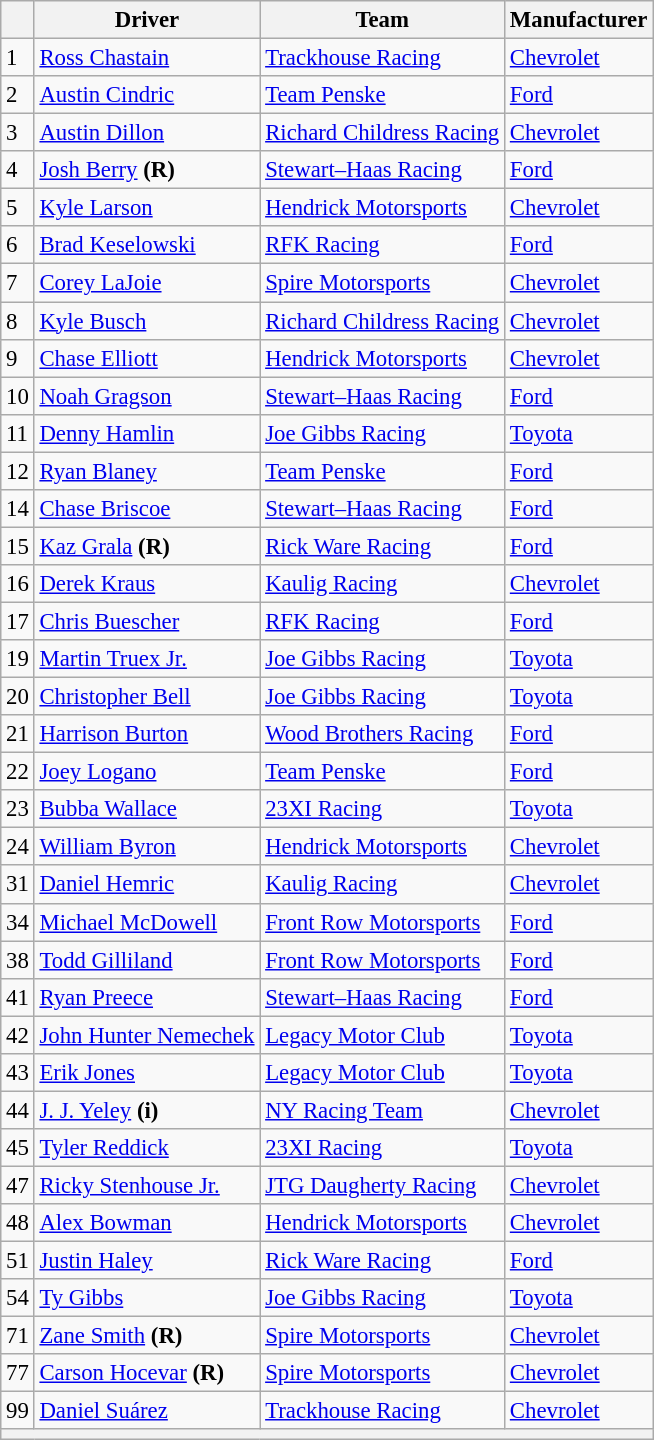<table class="wikitable" style="font-size:95%">
<tr>
<th></th>
<th>Driver</th>
<th>Team</th>
<th>Manufacturer</th>
</tr>
<tr>
<td>1</td>
<td><a href='#'>Ross Chastain</a></td>
<td><a href='#'>Trackhouse Racing</a></td>
<td><a href='#'>Chevrolet</a></td>
</tr>
<tr>
<td>2</td>
<td><a href='#'>Austin Cindric</a></td>
<td><a href='#'>Team Penske</a></td>
<td><a href='#'>Ford</a></td>
</tr>
<tr>
<td>3</td>
<td><a href='#'>Austin Dillon</a></td>
<td nowrap><a href='#'>Richard Childress Racing</a></td>
<td><a href='#'>Chevrolet</a></td>
</tr>
<tr>
<td>4</td>
<td><a href='#'>Josh Berry</a> <strong>(R)</strong></td>
<td><a href='#'>Stewart–Haas Racing</a></td>
<td><a href='#'>Ford</a></td>
</tr>
<tr>
<td>5</td>
<td><a href='#'>Kyle Larson</a></td>
<td><a href='#'>Hendrick Motorsports</a></td>
<td><a href='#'>Chevrolet</a></td>
</tr>
<tr>
<td>6</td>
<td><a href='#'>Brad Keselowski</a></td>
<td><a href='#'>RFK Racing</a></td>
<td><a href='#'>Ford</a></td>
</tr>
<tr>
<td>7</td>
<td><a href='#'>Corey LaJoie</a></td>
<td><a href='#'>Spire Motorsports</a></td>
<td><a href='#'>Chevrolet</a></td>
</tr>
<tr>
<td>8</td>
<td><a href='#'>Kyle Busch</a></td>
<td><a href='#'>Richard Childress Racing</a></td>
<td><a href='#'>Chevrolet</a></td>
</tr>
<tr>
<td>9</td>
<td><a href='#'>Chase Elliott</a></td>
<td><a href='#'>Hendrick Motorsports</a></td>
<td><a href='#'>Chevrolet</a></td>
</tr>
<tr>
<td>10</td>
<td><a href='#'>Noah Gragson</a></td>
<td><a href='#'>Stewart–Haas Racing</a></td>
<td><a href='#'>Ford</a></td>
</tr>
<tr>
<td>11</td>
<td><a href='#'>Denny Hamlin</a></td>
<td><a href='#'>Joe Gibbs Racing</a></td>
<td><a href='#'>Toyota</a></td>
</tr>
<tr>
<td>12</td>
<td><a href='#'>Ryan Blaney</a></td>
<td><a href='#'>Team Penske</a></td>
<td><a href='#'>Ford</a></td>
</tr>
<tr>
<td>14</td>
<td><a href='#'>Chase Briscoe</a></td>
<td><a href='#'>Stewart–Haas Racing</a></td>
<td><a href='#'>Ford</a></td>
</tr>
<tr>
<td>15</td>
<td><a href='#'>Kaz Grala</a> <strong>(R)</strong></td>
<td><a href='#'>Rick Ware Racing</a></td>
<td><a href='#'>Ford</a></td>
</tr>
<tr>
<td>16</td>
<td><a href='#'>Derek Kraus</a></td>
<td><a href='#'>Kaulig Racing</a></td>
<td><a href='#'>Chevrolet</a></td>
</tr>
<tr>
<td>17</td>
<td><a href='#'>Chris Buescher</a></td>
<td><a href='#'>RFK Racing</a></td>
<td><a href='#'>Ford</a></td>
</tr>
<tr>
<td>19</td>
<td><a href='#'>Martin Truex Jr.</a></td>
<td><a href='#'>Joe Gibbs Racing</a></td>
<td><a href='#'>Toyota</a></td>
</tr>
<tr>
<td>20</td>
<td><a href='#'>Christopher Bell</a></td>
<td><a href='#'>Joe Gibbs Racing</a></td>
<td><a href='#'>Toyota</a></td>
</tr>
<tr>
<td>21</td>
<td><a href='#'>Harrison Burton</a></td>
<td><a href='#'>Wood Brothers Racing</a></td>
<td><a href='#'>Ford</a></td>
</tr>
<tr>
<td>22</td>
<td><a href='#'>Joey Logano</a></td>
<td><a href='#'>Team Penske</a></td>
<td><a href='#'>Ford</a></td>
</tr>
<tr>
<td>23</td>
<td><a href='#'>Bubba Wallace</a></td>
<td><a href='#'>23XI Racing</a></td>
<td><a href='#'>Toyota</a></td>
</tr>
<tr>
<td>24</td>
<td><a href='#'>William Byron</a></td>
<td><a href='#'>Hendrick Motorsports</a></td>
<td><a href='#'>Chevrolet</a></td>
</tr>
<tr>
<td>31</td>
<td><a href='#'>Daniel Hemric</a></td>
<td><a href='#'>Kaulig Racing</a></td>
<td><a href='#'>Chevrolet</a></td>
</tr>
<tr>
<td>34</td>
<td><a href='#'>Michael McDowell</a></td>
<td><a href='#'>Front Row Motorsports</a></td>
<td><a href='#'>Ford</a></td>
</tr>
<tr>
<td>38</td>
<td><a href='#'>Todd Gilliland</a></td>
<td><a href='#'>Front Row Motorsports</a></td>
<td><a href='#'>Ford</a></td>
</tr>
<tr>
<td>41</td>
<td><a href='#'>Ryan Preece</a></td>
<td><a href='#'>Stewart–Haas Racing</a></td>
<td><a href='#'>Ford</a></td>
</tr>
<tr>
<td>42</td>
<td><a href='#'>John Hunter Nemechek</a></td>
<td><a href='#'>Legacy Motor Club</a></td>
<td><a href='#'>Toyota</a></td>
</tr>
<tr>
<td>43</td>
<td><a href='#'>Erik Jones</a></td>
<td><a href='#'>Legacy Motor Club</a></td>
<td><a href='#'>Toyota</a></td>
</tr>
<tr>
<td>44</td>
<td><a href='#'>J. J. Yeley</a> <strong>(i)</strong></td>
<td><a href='#'>NY Racing Team</a></td>
<td><a href='#'>Chevrolet</a></td>
</tr>
<tr>
<td>45</td>
<td><a href='#'>Tyler Reddick</a></td>
<td><a href='#'>23XI Racing</a></td>
<td><a href='#'>Toyota</a></td>
</tr>
<tr>
<td>47</td>
<td nowrap><a href='#'>Ricky Stenhouse Jr.</a></td>
<td><a href='#'>JTG Daugherty Racing</a></td>
<td><a href='#'>Chevrolet</a></td>
</tr>
<tr>
<td>48</td>
<td><a href='#'>Alex Bowman</a></td>
<td><a href='#'>Hendrick Motorsports</a></td>
<td><a href='#'>Chevrolet</a></td>
</tr>
<tr>
<td>51</td>
<td><a href='#'>Justin Haley</a></td>
<td><a href='#'>Rick Ware Racing</a></td>
<td><a href='#'>Ford</a></td>
</tr>
<tr>
<td>54</td>
<td><a href='#'>Ty Gibbs</a></td>
<td><a href='#'>Joe Gibbs Racing</a></td>
<td><a href='#'>Toyota</a></td>
</tr>
<tr>
<td>71</td>
<td><a href='#'>Zane Smith</a> <strong>(R)</strong></td>
<td><a href='#'>Spire Motorsports</a></td>
<td><a href='#'>Chevrolet</a></td>
</tr>
<tr>
<td>77</td>
<td><a href='#'>Carson Hocevar</a> <strong>(R)</strong></td>
<td><a href='#'>Spire Motorsports</a></td>
<td><a href='#'>Chevrolet</a></td>
</tr>
<tr>
<td>99</td>
<td><a href='#'>Daniel Suárez</a></td>
<td><a href='#'>Trackhouse Racing</a></td>
<td><a href='#'>Chevrolet</a></td>
</tr>
<tr>
<th colspan="4"></th>
</tr>
</table>
